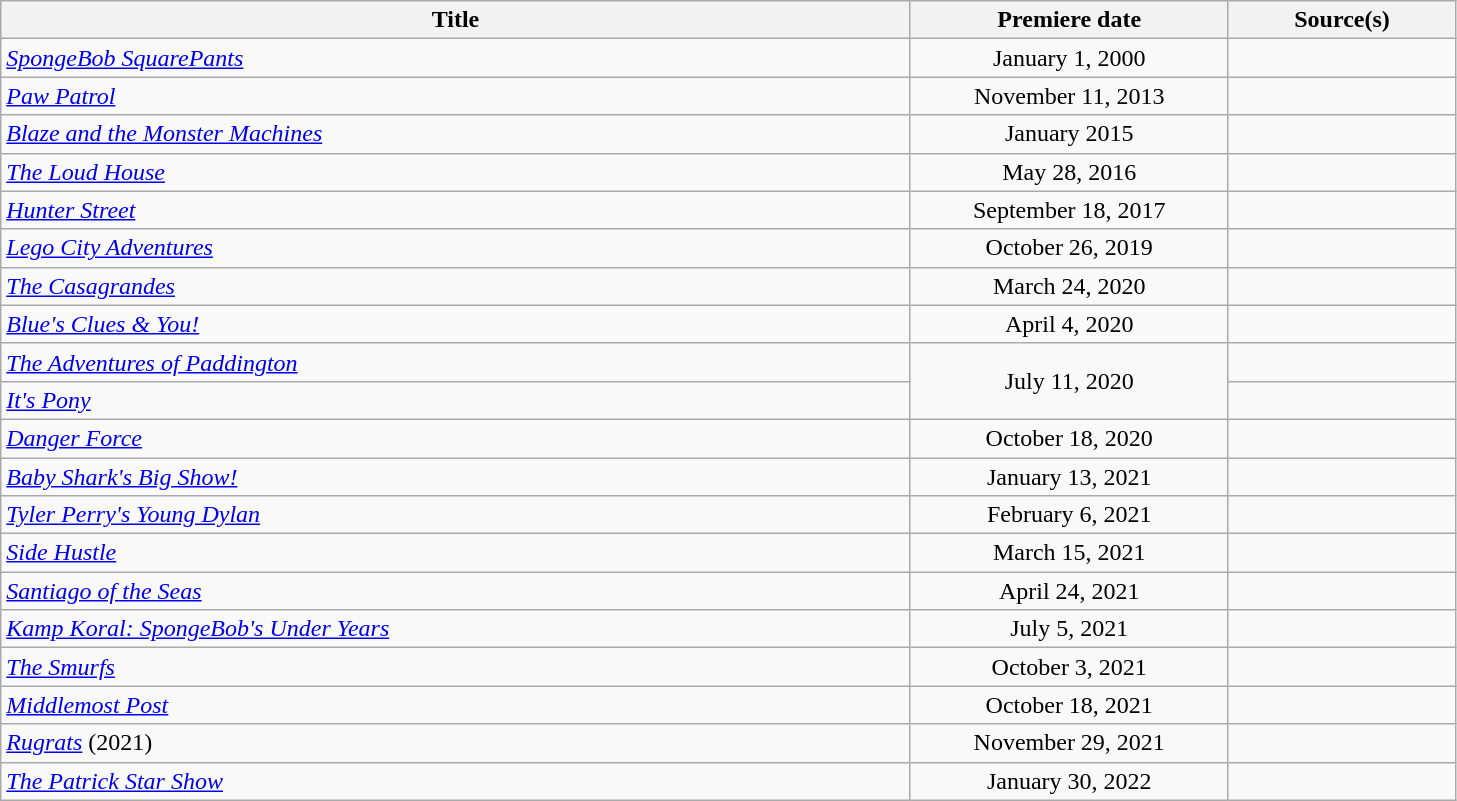<table class="wikitable sortable" style="text-align: center;">
<tr>
<th scope="col" style="width:40%;">Title</th>
<th scope="col" style="width:14%;">Premiere date</th>
<th scope="col" style="width:10%;">Source(s)</th>
</tr>
<tr>
<td scope="row" style="text-align:left;"><em><a href='#'>SpongeBob SquarePants</a></em></td>
<td>January 1, 2000</td>
<td></td>
</tr>
<tr>
<td scope="row" style="text-align:left;"><em><a href='#'>Paw Patrol</a></em></td>
<td>November 11, 2013</td>
<td></td>
</tr>
<tr>
<td scope="row" style="text-align:left;"><em><a href='#'>Blaze and the Monster Machines</a></em></td>
<td>January 2015</td>
<td></td>
</tr>
<tr>
<td scope="row" style="text-align:left;"><em><a href='#'>The Loud House</a></em></td>
<td>May 28, 2016</td>
<td></td>
</tr>
<tr>
<td scope="row" style="text-align:left;"><em><a href='#'>Hunter Street</a></em></td>
<td>September 18, 2017</td>
<td></td>
</tr>
<tr>
<td scope="row" style="text-align:left;"><em><a href='#'>Lego City Adventures</a></em></td>
<td>October 26, 2019</td>
<td></td>
</tr>
<tr>
<td scope="row" style="text-align:left;"><em><a href='#'>The Casagrandes</a></em></td>
<td>March 24, 2020</td>
<td></td>
</tr>
<tr>
<td scope="row" style="text-align:left;"><em><a href='#'>Blue's Clues & You!</a></em></td>
<td>April 4, 2020</td>
<td></td>
</tr>
<tr>
<td scope="row" style="text-align:left;"><em><a href='#'>The Adventures of Paddington</a></em></td>
<td rowspan="2">July 11, 2020</td>
<td></td>
</tr>
<tr>
<td scope="row" style="text-align:left;"><em><a href='#'>It's Pony</a></em></td>
<td></td>
</tr>
<tr>
<td scope="row" style="text-align:left;"><em><a href='#'>Danger Force</a></em></td>
<td>October 18, 2020</td>
<td></td>
</tr>
<tr>
<td scope="row" style="text-align:left;"><em><a href='#'>Baby Shark's Big Show!</a></em></td>
<td>January 13, 2021</td>
<td></td>
</tr>
<tr>
<td scope="row" style="text-align:left;"><em><a href='#'>Tyler Perry's Young Dylan</a></em></td>
<td>February 6, 2021</td>
<td></td>
</tr>
<tr>
<td scope="row" style="text-align:left;"><em><a href='#'>Side Hustle</a></em></td>
<td>March 15, 2021</td>
<td></td>
</tr>
<tr>
<td scope="row" style="text-align:left;"><em><a href='#'>Santiago of the Seas</a></em></td>
<td>April 24, 2021</td>
<td></td>
</tr>
<tr>
<td scope="row" style="text-align:left;"><em><a href='#'>Kamp Koral: SpongeBob's Under Years</a></em></td>
<td>July 5, 2021</td>
<td></td>
</tr>
<tr>
<td scope="row" style="text-align:left;"><em><a href='#'>The Smurfs</a></em></td>
<td>October 3, 2021</td>
<td></td>
</tr>
<tr>
<td scope="row" style="text-align:left;"><em><a href='#'>Middlemost Post</a></em></td>
<td>October 18, 2021</td>
<td></td>
</tr>
<tr>
<td scope="row" style="text-align:left;"><em><a href='#'>Rugrats</a></em> (2021)</td>
<td>November 29, 2021</td>
<td></td>
</tr>
<tr>
<td scope="row" style="text-align:left;"><em><a href='#'>The Patrick Star Show</a></em></td>
<td>January 30, 2022</td>
<td></td>
</tr>
</table>
